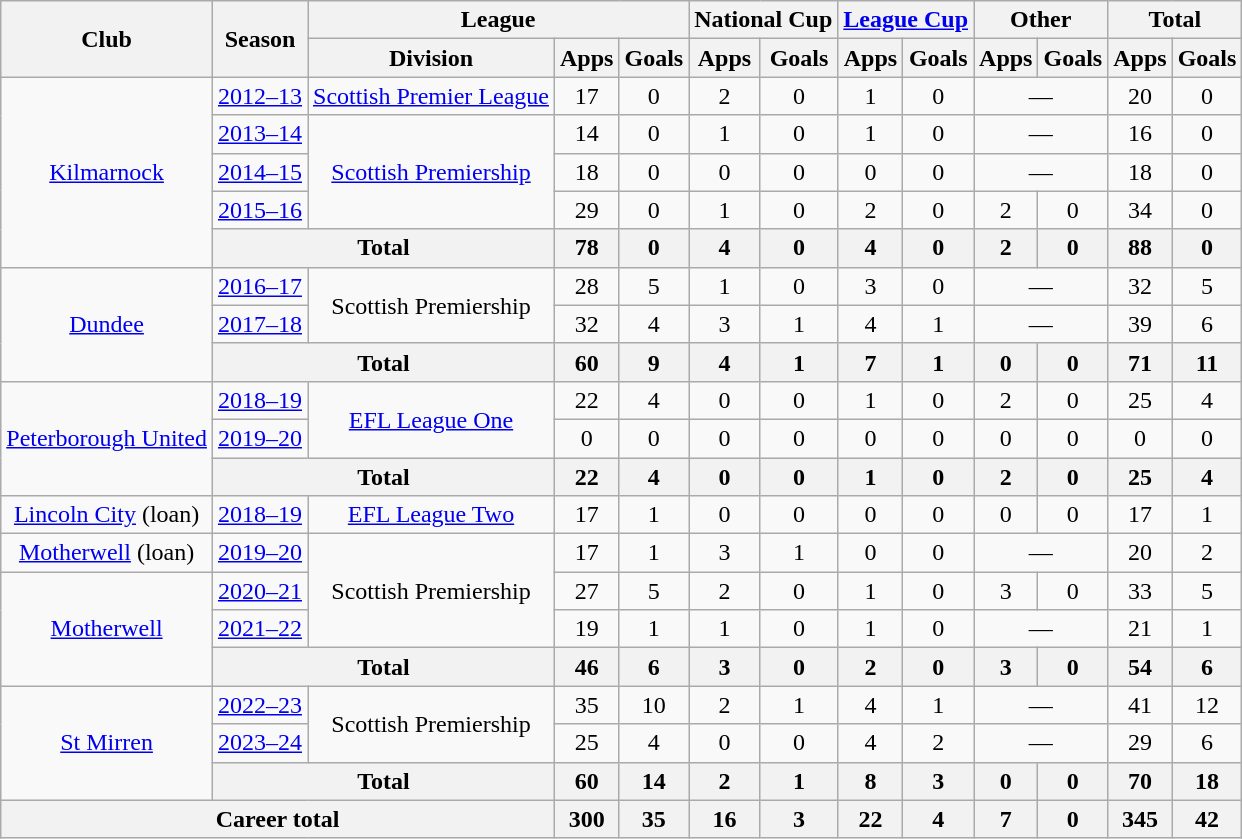<table class="wikitable" style="text-align: center">
<tr>
<th rowspan=2>Club</th>
<th rowspan=2>Season</th>
<th colspan=3>League</th>
<th colspan=2>National Cup</th>
<th colspan=2><a href='#'>League Cup</a></th>
<th colspan=2>Other</th>
<th colspan=2>Total</th>
</tr>
<tr>
<th>Division</th>
<th>Apps</th>
<th>Goals</th>
<th>Apps</th>
<th>Goals</th>
<th>Apps</th>
<th>Goals</th>
<th>Apps</th>
<th>Goals</th>
<th>Apps</th>
<th>Goals</th>
</tr>
<tr>
<td rowspan=5><a href='#'>Kilmarnock</a></td>
<td><a href='#'>2012–13</a></td>
<td><a href='#'>Scottish Premier League</a></td>
<td>17</td>
<td>0</td>
<td>2</td>
<td>0</td>
<td>1</td>
<td>0</td>
<td colspan="2">—</td>
<td>20</td>
<td>0</td>
</tr>
<tr>
<td><a href='#'>2013–14</a></td>
<td rowspan="3"><a href='#'>Scottish Premiership</a></td>
<td>14</td>
<td>0</td>
<td>1</td>
<td>0</td>
<td>1</td>
<td>0</td>
<td colspan="2">—</td>
<td>16</td>
<td>0</td>
</tr>
<tr>
<td><a href='#'>2014–15</a></td>
<td>18</td>
<td>0</td>
<td>0</td>
<td>0</td>
<td>0</td>
<td>0</td>
<td colspan="2">—</td>
<td>18</td>
<td>0</td>
</tr>
<tr>
<td><a href='#'>2015–16</a></td>
<td>29</td>
<td>0</td>
<td>1</td>
<td>0</td>
<td>2</td>
<td>0</td>
<td>2</td>
<td>0</td>
<td>34</td>
<td>0</td>
</tr>
<tr>
<th colspan="2">Total</th>
<th>78</th>
<th>0</th>
<th>4</th>
<th>0</th>
<th>4</th>
<th>0</th>
<th>2</th>
<th>0</th>
<th>88</th>
<th>0</th>
</tr>
<tr>
<td rowspan="3"><a href='#'>Dundee</a></td>
<td><a href='#'>2016–17</a></td>
<td rowspan="2">Scottish Premiership</td>
<td>28</td>
<td>5</td>
<td>1</td>
<td>0</td>
<td>3</td>
<td>0</td>
<td colspan="2">—</td>
<td>32</td>
<td>5</td>
</tr>
<tr>
<td><a href='#'>2017–18</a></td>
<td>32</td>
<td>4</td>
<td>3</td>
<td>1</td>
<td>4</td>
<td>1</td>
<td colspan="2">—</td>
<td>39</td>
<td>6</td>
</tr>
<tr>
<th colspan="2">Total</th>
<th>60</th>
<th>9</th>
<th>4</th>
<th>1</th>
<th>7</th>
<th>1</th>
<th>0</th>
<th>0</th>
<th>71</th>
<th>11</th>
</tr>
<tr>
<td rowspan="3"><a href='#'>Peterborough United</a></td>
<td><a href='#'>2018–19</a></td>
<td rowspan="2"><a href='#'>EFL League One</a></td>
<td>22</td>
<td>4</td>
<td>0</td>
<td>0</td>
<td>1</td>
<td>0</td>
<td>2</td>
<td>0</td>
<td>25</td>
<td>4</td>
</tr>
<tr>
<td><a href='#'>2019–20</a></td>
<td>0</td>
<td>0</td>
<td>0</td>
<td>0</td>
<td>0</td>
<td>0</td>
<td>0</td>
<td>0</td>
<td>0</td>
<td>0</td>
</tr>
<tr>
<th colspan="2">Total</th>
<th>22</th>
<th>4</th>
<th>0</th>
<th>0</th>
<th>1</th>
<th>0</th>
<th>2</th>
<th>0</th>
<th>25</th>
<th>4</th>
</tr>
<tr>
<td><a href='#'>Lincoln City</a> (loan)</td>
<td><a href='#'>2018–19</a></td>
<td><a href='#'>EFL League Two</a></td>
<td>17</td>
<td>1</td>
<td>0</td>
<td>0</td>
<td>0</td>
<td>0</td>
<td>0</td>
<td>0</td>
<td>17</td>
<td>1</td>
</tr>
<tr>
<td><a href='#'>Motherwell</a> (loan)</td>
<td><a href='#'>2019–20</a></td>
<td rowspan=3>Scottish Premiership</td>
<td>17</td>
<td>1</td>
<td>3</td>
<td>1</td>
<td>0</td>
<td>0</td>
<td colspan=2>—</td>
<td>20</td>
<td>2</td>
</tr>
<tr>
<td rowspan=3><a href='#'>Motherwell</a></td>
<td><a href='#'>2020–21</a></td>
<td>27</td>
<td>5</td>
<td>2</td>
<td>0</td>
<td>1</td>
<td>0</td>
<td>3</td>
<td>0</td>
<td>33</td>
<td>5</td>
</tr>
<tr>
<td><a href='#'>2021–22</a></td>
<td>19</td>
<td>1</td>
<td>1</td>
<td>0</td>
<td>1</td>
<td>0</td>
<td colspan=2>—</td>
<td>21</td>
<td>1</td>
</tr>
<tr>
<th colspan=2>Total</th>
<th>46</th>
<th>6</th>
<th>3</th>
<th>0</th>
<th>2</th>
<th>0</th>
<th>3</th>
<th>0</th>
<th>54</th>
<th>6</th>
</tr>
<tr>
<td rowspan=3><a href='#'>St Mirren</a></td>
<td><a href='#'>2022–23</a></td>
<td rowspan=2>Scottish Premiership</td>
<td>35</td>
<td>10</td>
<td>2</td>
<td>1</td>
<td>4</td>
<td>1</td>
<td colspan=2>—</td>
<td>41</td>
<td>12</td>
</tr>
<tr>
<td><a href='#'>2023–24</a></td>
<td>25</td>
<td>4</td>
<td>0</td>
<td>0</td>
<td>4</td>
<td>2</td>
<td colspan=2>—</td>
<td>29</td>
<td>6</td>
</tr>
<tr>
<th colspan=2>Total</th>
<th>60</th>
<th>14</th>
<th>2</th>
<th>1</th>
<th>8</th>
<th>3</th>
<th>0</th>
<th>0</th>
<th>70</th>
<th>18</th>
</tr>
<tr>
<th colspan="3">Career total</th>
<th>300</th>
<th>35</th>
<th>16</th>
<th>3</th>
<th>22</th>
<th>4</th>
<th>7</th>
<th>0</th>
<th>345</th>
<th>42</th>
</tr>
</table>
